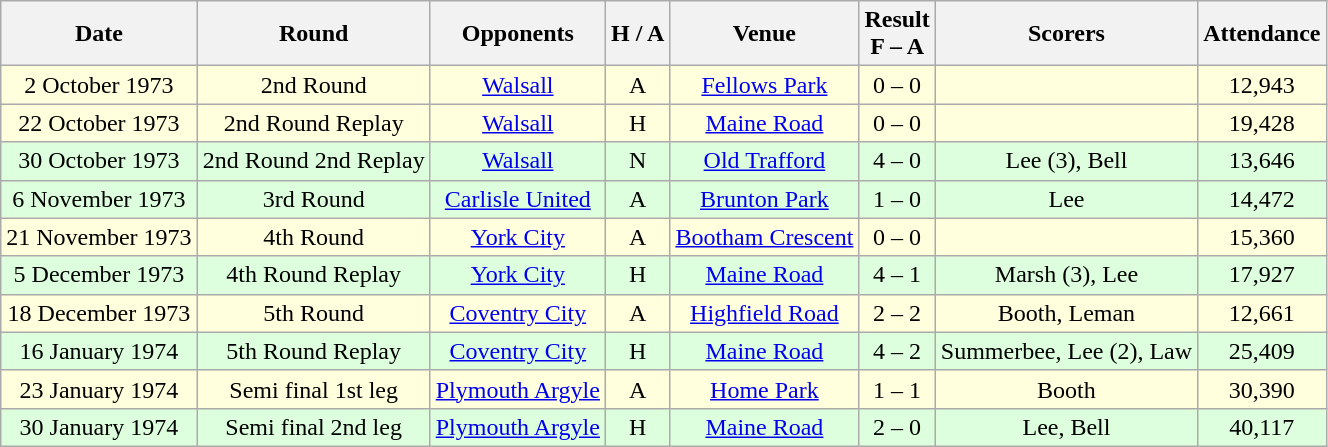<table class="wikitable" style="text-align:center">
<tr>
<th>Date</th>
<th>Round</th>
<th>Opponents</th>
<th>H / A</th>
<th>Venue</th>
<th>Result<br>F – A</th>
<th>Scorers</th>
<th>Attendance</th>
</tr>
<tr bgcolor="#ffffdd">
<td>2 October 1973</td>
<td>2nd Round</td>
<td><a href='#'>Walsall</a></td>
<td>A</td>
<td><a href='#'>Fellows Park</a></td>
<td>0 – 0</td>
<td></td>
<td>12,943</td>
</tr>
<tr bgcolor="#ffffdd">
<td>22 October 1973</td>
<td>2nd Round Replay</td>
<td><a href='#'>Walsall</a></td>
<td>H</td>
<td><a href='#'>Maine Road</a></td>
<td>0 – 0</td>
<td></td>
<td>19,428</td>
</tr>
<tr bgcolor="#ddffdd">
<td>30 October 1973</td>
<td>2nd Round 2nd Replay</td>
<td><a href='#'>Walsall</a></td>
<td>N</td>
<td><a href='#'>Old Trafford</a></td>
<td>4 – 0</td>
<td>Lee (3), Bell</td>
<td>13,646</td>
</tr>
<tr bgcolor="#ddffdd">
<td>6 November 1973</td>
<td>3rd Round</td>
<td><a href='#'>Carlisle United</a></td>
<td>A</td>
<td><a href='#'>Brunton Park</a></td>
<td>1 – 0</td>
<td>Lee</td>
<td>14,472</td>
</tr>
<tr bgcolor="#ffffdd">
<td>21 November 1973</td>
<td>4th Round</td>
<td><a href='#'>York City</a></td>
<td>A</td>
<td><a href='#'>Bootham Crescent</a></td>
<td>0 – 0</td>
<td></td>
<td>15,360</td>
</tr>
<tr bgcolor="#ddffdd">
<td>5 December 1973</td>
<td>4th Round Replay</td>
<td><a href='#'>York City</a></td>
<td>H</td>
<td><a href='#'>Maine Road</a></td>
<td>4 – 1</td>
<td>Marsh (3), Lee</td>
<td>17,927</td>
</tr>
<tr bgcolor="#ffffdd">
<td>18 December 1973</td>
<td>5th Round</td>
<td><a href='#'>Coventry City</a></td>
<td>A</td>
<td><a href='#'>Highfield Road</a></td>
<td>2 – 2</td>
<td>Booth, Leman</td>
<td>12,661</td>
</tr>
<tr bgcolor="#ddffdd">
<td>16 January 1974</td>
<td>5th Round Replay</td>
<td><a href='#'>Coventry City</a></td>
<td>H</td>
<td><a href='#'>Maine Road</a></td>
<td>4 – 2</td>
<td>Summerbee, Lee (2), Law</td>
<td>25,409</td>
</tr>
<tr bgcolor="#ffffdd">
<td>23 January 1974</td>
<td>Semi final 1st leg</td>
<td><a href='#'>Plymouth Argyle</a></td>
<td>A</td>
<td><a href='#'>Home Park</a></td>
<td>1 – 1</td>
<td>Booth</td>
<td>30,390</td>
</tr>
<tr bgcolor="#ddffdd">
<td>30 January 1974</td>
<td>Semi final 2nd leg</td>
<td><a href='#'>Plymouth Argyle</a></td>
<td>H</td>
<td><a href='#'>Maine Road</a></td>
<td>2 – 0</td>
<td>Lee, Bell</td>
<td>40,117</td>
</tr>
</table>
